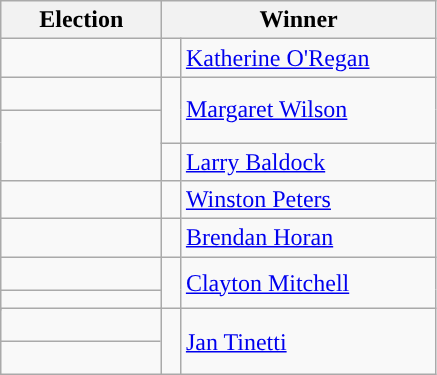<table class=wikitable>
<tr>
<th width=100>Election</th>
<th width=175 colspan=2>Winner</th>
</tr>
<tr>
<td></td>
<td width=5 bgcolor=></td>
<td><a href='#'>Katherine O'Regan</a></td>
</tr>
<tr>
<td></td>
<td height=15 style="border-bottom:solid 0 grey; background:"></td>
<td rowspan=2><a href='#'>Margaret Wilson</a></td>
</tr>
<tr>
<td rowspan=2></td>
<td height=15 style="border-top:solid 0 grey; background:"></td>
</tr>
<tr>
<td bgcolor=></td>
<td><a href='#'>Larry Baldock</a></td>
</tr>
<tr>
<td></td>
<td bgcolor=></td>
<td><a href='#'>Winston Peters</a></td>
</tr>
<tr>
<td></td>
<td bgcolor=></td>
<td><a href='#'>Brendan Horan</a></td>
</tr>
<tr>
<td></td>
<td height=15 style="border-bottom:solid 0 grey; background:"></td>
<td rowspan=2><a href='#'>Clayton Mitchell</a></td>
</tr>
<tr>
<td rowspan=2></td>
<td height=6 style="border-top:solid 0 grey; background:"></td>
</tr>
<tr>
<td height=15 rowspan=2 style="border-bottom:solid 0 grey; background:"></td>
<td rowspan=3><a href='#'>Jan Tinetti</a></td>
</tr>
<tr>
<td></td>
</tr>
<tr>
<td></td>
<td height=15 style="border-top:solid 0 grey; background:"></td>
</tr>
</table>
